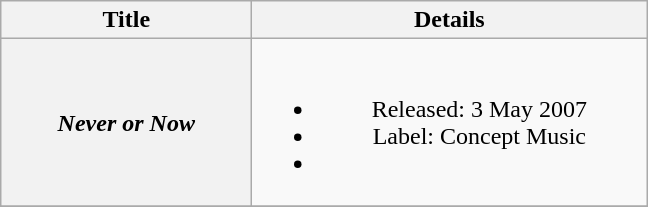<table class="wikitable plainrowheaders" style="text-align:center;" border="1">
<tr>
<th scope="col" style="width:10em;">Title</th>
<th scope="col" style="width:16em;">Details</th>
</tr>
<tr>
<th scope="row"><em>Never or Now</em></th>
<td><br><ul><li>Released: 3 May 2007</li><li>Label: Concept Music</li><li></li></ul></td>
</tr>
<tr>
</tr>
</table>
